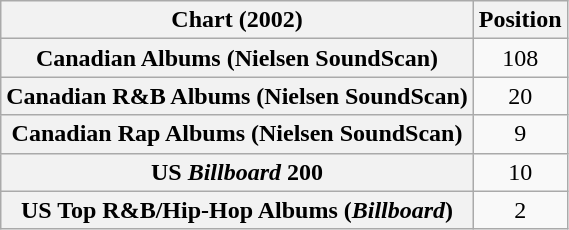<table class="wikitable sortable plainrowheaders" style="text-align:center">
<tr>
<th scope="col">Chart (2002)</th>
<th scope="col">Position</th>
</tr>
<tr>
<th scope="row">Canadian Albums (Nielsen SoundScan)</th>
<td>108</td>
</tr>
<tr>
<th scope="row">Canadian R&B Albums (Nielsen SoundScan)</th>
<td>20</td>
</tr>
<tr>
<th scope="row">Canadian Rap Albums (Nielsen SoundScan)</th>
<td>9</td>
</tr>
<tr>
<th scope="row">US <em>Billboard</em> 200</th>
<td>10</td>
</tr>
<tr>
<th scope="row">US Top R&B/Hip-Hop Albums (<em>Billboard</em>)</th>
<td>2</td>
</tr>
</table>
